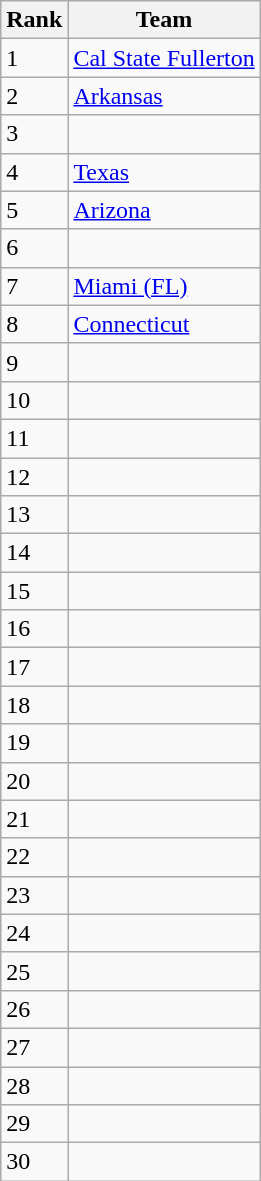<table class=wikitable>
<tr>
<th>Rank</th>
<th>Team</th>
</tr>
<tr>
<td>1</td>
<td><a href='#'>Cal State Fullerton</a></td>
</tr>
<tr>
<td>2</td>
<td><a href='#'>Arkansas</a></td>
</tr>
<tr>
<td>3</td>
<td></td>
</tr>
<tr>
<td>4</td>
<td><a href='#'>Texas</a></td>
</tr>
<tr>
<td>5</td>
<td><a href='#'>Arizona</a></td>
</tr>
<tr>
<td>6</td>
<td></td>
</tr>
<tr>
<td>7</td>
<td><a href='#'>Miami (FL)</a></td>
</tr>
<tr>
<td>8</td>
<td><a href='#'>Connecticut</a></td>
</tr>
<tr>
<td>9</td>
<td></td>
</tr>
<tr>
<td>10</td>
<td></td>
</tr>
<tr>
<td>11</td>
<td></td>
</tr>
<tr>
<td>12</td>
<td></td>
</tr>
<tr>
<td>13</td>
<td></td>
</tr>
<tr>
<td>14</td>
<td></td>
</tr>
<tr>
<td>15</td>
<td></td>
</tr>
<tr>
<td>16</td>
<td></td>
</tr>
<tr>
<td>17</td>
<td></td>
</tr>
<tr>
<td>18</td>
<td></td>
</tr>
<tr>
<td>19</td>
<td></td>
</tr>
<tr>
<td>20</td>
<td></td>
</tr>
<tr>
<td>21</td>
<td></td>
</tr>
<tr>
<td>22</td>
<td></td>
</tr>
<tr>
<td>23</td>
<td></td>
</tr>
<tr>
<td>24</td>
<td></td>
</tr>
<tr>
<td>25</td>
<td></td>
</tr>
<tr>
<td>26</td>
<td></td>
</tr>
<tr>
<td>27</td>
<td></td>
</tr>
<tr>
<td>28</td>
<td></td>
</tr>
<tr>
<td>29</td>
<td></td>
</tr>
<tr>
<td>30</td>
<td></td>
</tr>
</table>
